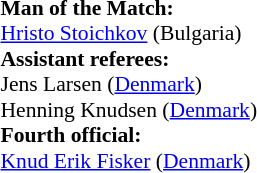<table style="width:100%; font-size:90%;">
<tr>
<td><br><strong>Man of the Match:</strong>
<br><a href='#'>Hristo Stoichkov</a> (Bulgaria)<br><strong>Assistant referees:</strong>
<br>Jens Larsen (<a href='#'>Denmark</a>)
<br>Henning Knudsen (<a href='#'>Denmark</a>)
<br><strong>Fourth official:</strong>
<br><a href='#'>Knud Erik Fisker</a> (<a href='#'>Denmark</a>)</td>
</tr>
</table>
